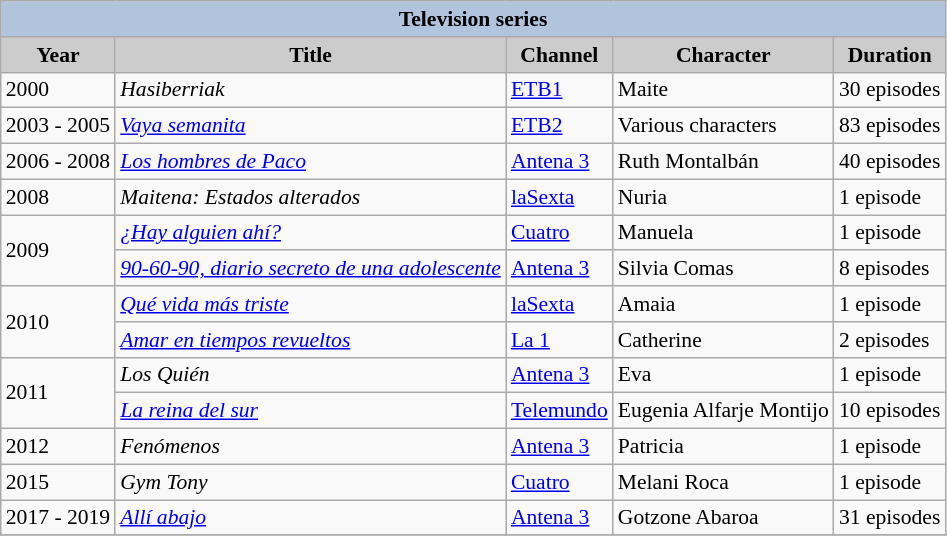<table class="wikitable" style="font-size: 90%;">
<tr>
<th colspan="5" style="background:#B0C4DE;">Television series</th>
</tr>
<tr>
<th style="background: #CCCCCC;">Year</th>
<th style="background: #CCCCCC;">Title</th>
<th style="background: #CCCCCC;">Channel</th>
<th style="background: #CCCCCC;">Character</th>
<th style="background: #CCCCCC;">Duration</th>
</tr>
<tr>
<td>2000</td>
<td><em>Hasiberriak</em></td>
<td><a href='#'>ETB1</a></td>
<td>Maite</td>
<td>30 episodes</td>
</tr>
<tr>
<td>2003 - 2005</td>
<td><em><a href='#'>Vaya semanita</a></em></td>
<td><a href='#'>ETB2</a></td>
<td>Various characters</td>
<td>83 episodes</td>
</tr>
<tr>
<td>2006 - 2008</td>
<td><em><a href='#'>Los hombres de Paco</a></em></td>
<td><a href='#'>Antena 3</a></td>
<td>Ruth Montalbán</td>
<td>40 episodes</td>
</tr>
<tr>
<td>2008</td>
<td><em>Maitena: Estados alterados</em></td>
<td><a href='#'>laSexta</a></td>
<td>Nuria</td>
<td>1 episode</td>
</tr>
<tr>
<td rowspan="2">2009</td>
<td><em><a href='#'>¿Hay alguien ahí?</a></em></td>
<td><a href='#'>Cuatro</a></td>
<td>Manuela</td>
<td>1 episode</td>
</tr>
<tr>
<td><em><a href='#'>90-60-90, diario secreto de una adolescente</a></em></td>
<td><a href='#'>Antena 3</a></td>
<td>Silvia Comas</td>
<td>8 episodes</td>
</tr>
<tr>
<td rowspan="2">2010</td>
<td><em><a href='#'>Qué vida más triste</a></em></td>
<td><a href='#'>laSexta</a></td>
<td>Amaia</td>
<td>1 episode</td>
</tr>
<tr>
<td><em><a href='#'>Amar en tiempos revueltos</a></em></td>
<td><a href='#'>La 1</a></td>
<td>Catherine</td>
<td>2 episodes</td>
</tr>
<tr>
<td rowspan="2">2011</td>
<td><em>Los Quién</em></td>
<td><a href='#'>Antena 3</a></td>
<td>Eva</td>
<td>1 episode</td>
</tr>
<tr>
<td><em><a href='#'>La reina del sur</a></em></td>
<td><a href='#'>Telemundo</a></td>
<td>Eugenia Alfarje Montijo</td>
<td>10 episodes</td>
</tr>
<tr>
<td>2012</td>
<td><em>Fenómenos</em></td>
<td><a href='#'>Antena 3</a></td>
<td>Patricia</td>
<td>1 episode</td>
</tr>
<tr>
<td>2015</td>
<td><em>Gym Tony</em></td>
<td><a href='#'>Cuatro</a></td>
<td>Melani Roca</td>
<td>1 episode</td>
</tr>
<tr>
<td>2017 - 2019</td>
<td><em><a href='#'>Allí abajo</a></em></td>
<td><a href='#'>Antena 3</a></td>
<td>Gotzone Abaroa</td>
<td>31 episodes</td>
</tr>
<tr>
</tr>
</table>
